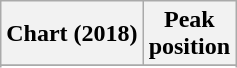<table class="wikitable sortable plainrowheaders">
<tr>
<th>Chart (2018)</th>
<th>Peak<br>position</th>
</tr>
<tr>
</tr>
<tr>
</tr>
<tr>
</tr>
<tr>
</tr>
</table>
